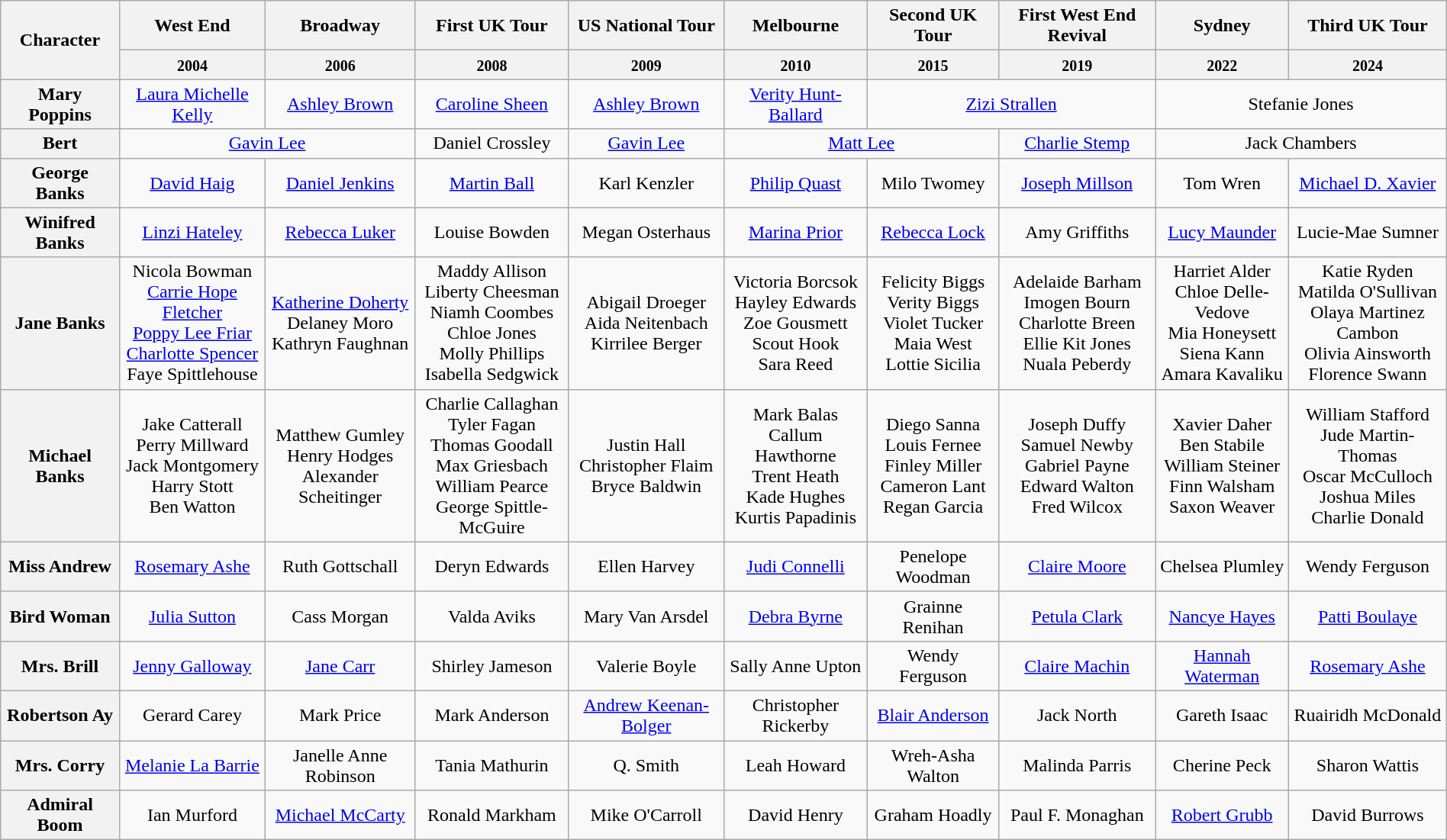<table class="wikitable" style="width:100%;">
<tr>
<th rowspan="2">Character</th>
<th>West End</th>
<th>Broadway</th>
<th>First UK Tour</th>
<th>US National Tour</th>
<th>Melbourne</th>
<th>Second UK Tour</th>
<th>First West End Revival</th>
<th>Sydney</th>
<th>Third UK Tour</th>
</tr>
<tr>
<th><small>2004</small></th>
<th><small>2006</small></th>
<th><small>2008</small></th>
<th><small>2009</small></th>
<th><small>2010</small></th>
<th><small>2015</small></th>
<th><small>2019</small></th>
<th><small>2022</small></th>
<th><small>2024</small></th>
</tr>
<tr>
<th>Mary Poppins</th>
<td style="text-align:center;"><a href='#'>Laura Michelle Kelly</a></td>
<td style="text-align:center;"><a href='#'>Ashley Brown</a></td>
<td style="text-align:center;"><a href='#'>Caroline Sheen</a></td>
<td style="text-align:center;"><a href='#'>Ashley Brown</a></td>
<td style="text-align:center;"><a href='#'>Verity Hunt-Ballard</a></td>
<td colspan="2" style="text-align:center;"><a href='#'>Zizi Strallen</a></td>
<td colspan="2" style="text-align:center;">Stefanie Jones</td>
</tr>
<tr>
<th>Bert</th>
<td colspan="2" style="text-align:center;"><a href='#'>Gavin Lee</a></td>
<td style="text-align:center;">Daniel Crossley</td>
<td style="text-align:center;"><a href='#'>Gavin Lee</a></td>
<td colspan="2" style="text-align:center;"><a href='#'>Matt Lee</a></td>
<td style="text-align:center;"><a href='#'>Charlie Stemp</a></td>
<td colspan="2" style="text-align:center;">Jack Chambers</td>
</tr>
<tr>
<th>George Banks</th>
<td style="text-align:center;"><a href='#'>David Haig</a></td>
<td style="text-align:center;"><a href='#'>Daniel Jenkins</a></td>
<td style="text-align:center;"><a href='#'>Martin Ball</a></td>
<td style="text-align:center;">Karl Kenzler</td>
<td style="text-align:center;"><a href='#'>Philip Quast</a></td>
<td style="text-align:center;">Milo Twomey</td>
<td style="text-align:center;"><a href='#'>Joseph Millson</a></td>
<td style="text-align:center;">Tom Wren</td>
<td style="text-align:center;"><a href='#'>Michael D. Xavier</a></td>
</tr>
<tr>
<th>Winifred Banks</th>
<td style="text-align:center;"><a href='#'>Linzi Hateley</a></td>
<td style="text-align:center;"><a href='#'>Rebecca Luker</a></td>
<td style="text-align:center;">Louise Bowden</td>
<td style="text-align:center;">Megan Osterhaus</td>
<td style="text-align:center;"><a href='#'>Marina Prior</a></td>
<td style="text-align:center;"><a href='#'>Rebecca Lock</a></td>
<td style="text-align:center;">Amy Griffiths</td>
<td style="text-align:center;"><a href='#'>Lucy Maunder</a></td>
<td style="text-align:center;">Lucie-Mae Sumner</td>
</tr>
<tr>
<th>Jane Banks</th>
<td style="text-align:center;">Nicola Bowman<br><a href='#'>Carrie Hope Fletcher</a><br><a href='#'>Poppy Lee Friar</a><br><a href='#'>Charlotte Spencer</a><br>Faye Spittlehouse</td>
<td style="text-align:center;"><a href='#'>Katherine Doherty</a><br>Delaney Moro<br>Kathryn Faughnan</td>
<td style="text-align:center;">Maddy Allison<br>Liberty Cheesman<br>Niamh Coombes<br>Chloe Jones<br>Molly Phillips<br>Isabella Sedgwick</td>
<td style="text-align:center;">Abigail Droeger<br>Aida Neitenbach<br>Kirrilee Berger</td>
<td style="text-align:center;">Victoria Borcsok<br>Hayley Edwards<br>Zoe Gousmett<br>Scout Hook<br>Sara Reed</td>
<td style="text-align:center;">Felicity Biggs<br>Verity Biggs<br>Violet Tucker<br>Maia West<br>Lottie Sicilia</td>
<td style="text-align:center;">Adelaide Barham<br>Imogen Bourn<br>Charlotte Breen<br>Ellie Kit Jones<br>Nuala Peberdy</td>
<td style="text-align:center;">Harriet Alder<br>Chloe Delle-Vedove<br>Mia Honeysett<br>Siena Kann<br>Amara Kavaliku</td>
<td style="text-align:center;">Katie Ryden<br>Matilda O'Sullivan<br>Olaya Martinez Cambon<br>Olivia Ainsworth<br>Florence Swann</td>
</tr>
<tr>
<th>Michael Banks</th>
<td style="text-align:center;">Jake Catterall<br>Perry Millward<br>Jack Montgomery<br>Harry Stott<br>Ben Watton</td>
<td style="text-align:center;">Matthew Gumley<br>Henry Hodges<br>Alexander Scheitinger</td>
<td style="text-align:center;">Charlie Callaghan<br>Tyler Fagan<br>Thomas Goodall<br>Max Griesbach<br>William Pearce<br>George Spittle-McGuire</td>
<td style="text-align:center;">Justin Hall<br>Christopher Flaim<br>Bryce Baldwin</td>
<td style="text-align:center;">Mark Balas<br>Callum Hawthorne<br>Trent Heath<br>Kade Hughes<br>Kurtis Papadinis</td>
<td style="text-align:center;">Diego Sanna<br>Louis Fernee<br>Finley Miller<br>Cameron Lant<br>Regan Garcia</td>
<td style="text-align:center;">Joseph Duffy<br>Samuel Newby<br>Gabriel Payne<br>Edward Walton<br>Fred Wilcox</td>
<td style="text-align:center;">Xavier Daher<br>Ben Stabile<br>William Steiner<br>Finn Walsham<br>Saxon Weaver</td>
<td style="text-align:center;">William Stafford<br>Jude Martin-Thomas<br>Oscar McCulloch<br>Joshua Miles<br>Charlie Donald</td>
</tr>
<tr>
<th>Miss Andrew</th>
<td style="text-align:center;"><a href='#'>Rosemary Ashe</a></td>
<td style="text-align:center;">Ruth Gottschall</td>
<td style="text-align:center;">Deryn Edwards</td>
<td style="text-align:center;">Ellen Harvey</td>
<td style="text-align:center;"><a href='#'>Judi Connelli</a></td>
<td style="text-align:center;">Penelope Woodman</td>
<td style="text-align:center;"><a href='#'>Claire Moore</a></td>
<td style="text-align:center;">Chelsea Plumley</td>
<td style="text-align:center;">Wendy Ferguson</td>
</tr>
<tr>
<th>Bird Woman</th>
<td style="text-align:center;"><a href='#'>Julia Sutton</a></td>
<td style="text-align:center;">Cass Morgan</td>
<td style="text-align:center;">Valda Aviks</td>
<td style="text-align:center;">Mary Van Arsdel</td>
<td style="text-align:center;"><a href='#'>Debra Byrne</a></td>
<td style="text-align:center;">Grainne Renihan</td>
<td style="text-align:center;"><a href='#'>Petula Clark</a></td>
<td style="text-align:center;"><a href='#'>Nancye Hayes</a></td>
<td style="text-align:center;"><a href='#'>Patti Boulaye</a></td>
</tr>
<tr>
<th>Mrs. Brill</th>
<td style="text-align:center;"><a href='#'>Jenny Galloway</a></td>
<td style="text-align:center;"><a href='#'>Jane Carr</a></td>
<td style="text-align:center;">Shirley Jameson</td>
<td style="text-align:center;">Valerie Boyle</td>
<td style="text-align:center;">Sally Anne Upton</td>
<td style="text-align:center;">Wendy Ferguson</td>
<td style="text-align:center;"><a href='#'>Claire Machin</a></td>
<td style="text-align:center;"><a href='#'>Hannah Waterman</a></td>
<td style="text-align:center;"><a href='#'>Rosemary Ashe</a></td>
</tr>
<tr>
<th>Robertson Ay</th>
<td style="text-align:center;">Gerard Carey</td>
<td style="text-align:center;">Mark Price</td>
<td style="text-align:center;">Mark Anderson</td>
<td style="text-align:center;"><a href='#'>Andrew Keenan-Bolger</a></td>
<td style="text-align:center;">Christopher Rickerby</td>
<td style="text-align:center;"><a href='#'>Blair Anderson</a></td>
<td style="text-align:center;">Jack North</td>
<td style="text-align:center;">Gareth Isaac</td>
<td style="text-align:center;">Ruairidh McDonald</td>
</tr>
<tr>
<th>Mrs. Corry</th>
<td style="text-align:center;"><a href='#'>Melanie La Barrie</a></td>
<td style="text-align:center;">Janelle Anne Robinson</td>
<td style="text-align:center;">Tania Mathurin</td>
<td style="text-align:center;">Q. Smith</td>
<td style="text-align:center;">Leah Howard</td>
<td style="text-align:center;">Wreh-Asha Walton</td>
<td style="text-align:center;">Malinda Parris</td>
<td style="text-align:center;">Cherine Peck</td>
<td style="text-align:center;">Sharon Wattis</td>
</tr>
<tr>
<th>Admiral Boom</th>
<td style="text-align:center;">Ian Murford</td>
<td style="text-align:center;"><a href='#'>Michael McCarty</a></td>
<td style="text-align:center;">Ronald Markham</td>
<td style="text-align:center;">Mike O'Carroll</td>
<td style="text-align:center;">David Henry</td>
<td style="text-align:center;">Graham Hoadly</td>
<td style="text-align:center;">Paul F. Monaghan</td>
<td style="text-align:center;"><a href='#'>Robert Grubb</a></td>
<td style="text-align:center;">David Burrows</td>
</tr>
</table>
